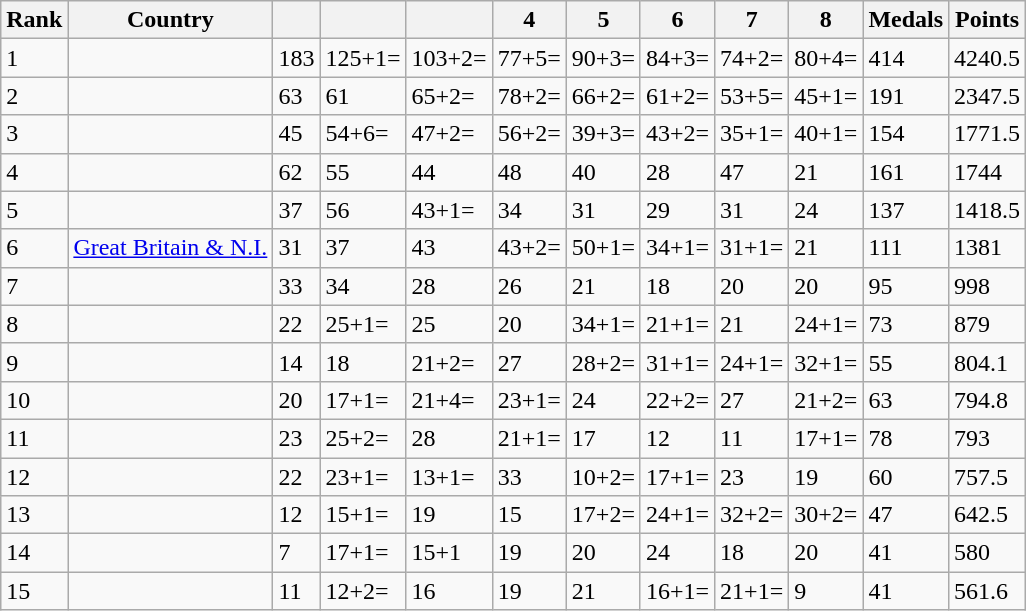<table class="wikitable sortable" style="width:text-align:center">
<tr>
<th>Rank</th>
<th>Country</th>
<th></th>
<th></th>
<th></th>
<th>4</th>
<th>5</th>
<th>6</th>
<th>7</th>
<th>8</th>
<th>Medals</th>
<th>Points</th>
</tr>
<tr>
<td>1</td>
<td align=left></td>
<td>183</td>
<td>125+1=</td>
<td>103+2=</td>
<td>77+5=</td>
<td>90+3=</td>
<td>84+3=</td>
<td>74+2=</td>
<td>80+4=</td>
<td>414</td>
<td>4240.5</td>
</tr>
<tr>
<td>2</td>
<td align=left></td>
<td>63</td>
<td>61</td>
<td>65+2=</td>
<td>78+2=</td>
<td>66+2=</td>
<td>61+2=</td>
<td>53+5=</td>
<td>45+1=</td>
<td>191</td>
<td>2347.5</td>
</tr>
<tr>
<td>3</td>
<td align=left></td>
<td>45</td>
<td>54+6=</td>
<td>47+2=</td>
<td>56+2=</td>
<td>39+3=</td>
<td>43+2=</td>
<td>35+1=</td>
<td>40+1=</td>
<td>154</td>
<td>1771.5</td>
</tr>
<tr>
<td>4</td>
<td align=left></td>
<td>62</td>
<td>55</td>
<td>44</td>
<td>48</td>
<td>40</td>
<td>28</td>
<td>47</td>
<td>21</td>
<td>161</td>
<td>1744</td>
</tr>
<tr>
<td>5</td>
<td align=left></td>
<td>37</td>
<td>56</td>
<td>43+1=</td>
<td>34</td>
<td>31</td>
<td>29</td>
<td>31</td>
<td>24</td>
<td>137</td>
<td>1418.5</td>
</tr>
<tr>
<td>6</td>
<td align=left> <a href='#'>Great Britain & N.I.</a></td>
<td>31</td>
<td>37</td>
<td>43</td>
<td>43+2=</td>
<td>50+1=</td>
<td>34+1=</td>
<td>31+1=</td>
<td>21</td>
<td>111</td>
<td>1381</td>
</tr>
<tr>
<td>7</td>
<td align=left></td>
<td>33</td>
<td>34</td>
<td>28</td>
<td>26</td>
<td>21</td>
<td>18</td>
<td>20</td>
<td>20</td>
<td>95</td>
<td>998</td>
</tr>
<tr>
<td>8</td>
<td align=left></td>
<td>22</td>
<td>25+1=</td>
<td>25</td>
<td>20</td>
<td>34+1=</td>
<td>21+1=</td>
<td>21</td>
<td>24+1=</td>
<td>73</td>
<td>879</td>
</tr>
<tr>
<td>9</td>
<td align=left></td>
<td>14</td>
<td>18</td>
<td>21+2=</td>
<td>27</td>
<td>28+2=</td>
<td>31+1=</td>
<td>24+1=</td>
<td>32+1=</td>
<td>55</td>
<td>804.1</td>
</tr>
<tr>
<td>10</td>
<td align=left></td>
<td>20</td>
<td>17+1=</td>
<td>21+4=</td>
<td>23+1=</td>
<td>24</td>
<td>22+2=</td>
<td>27</td>
<td>21+2=</td>
<td>63</td>
<td>794.8</td>
</tr>
<tr>
<td>11</td>
<td align=left><em></em></td>
<td>23</td>
<td>25+2=</td>
<td>28</td>
<td>21+1=</td>
<td>17</td>
<td>12</td>
<td>11</td>
<td>17+1=</td>
<td>78</td>
<td>793</td>
</tr>
<tr>
<td>12</td>
<td align=left></td>
<td>22</td>
<td>23+1=</td>
<td>13+1=</td>
<td>33</td>
<td>10+2=</td>
<td>17+1=</td>
<td>23</td>
<td>19</td>
<td>60</td>
<td>757.5</td>
</tr>
<tr>
<td>13</td>
<td align=left></td>
<td>12</td>
<td>15+1=</td>
<td>19</td>
<td>15</td>
<td>17+2=</td>
<td>24+1=</td>
<td>32+2=</td>
<td>30+2=</td>
<td>47</td>
<td>642.5</td>
</tr>
<tr>
<td>14</td>
<td align=left></td>
<td>7</td>
<td>17+1=</td>
<td>15+1</td>
<td>19</td>
<td>20</td>
<td>24</td>
<td>18</td>
<td>20</td>
<td>41</td>
<td>580</td>
</tr>
<tr>
<td>15</td>
<td align=left></td>
<td>11</td>
<td>12+2=</td>
<td>16</td>
<td>19</td>
<td>21</td>
<td>16+1=</td>
<td>21+1=</td>
<td>9</td>
<td>41</td>
<td>561.6</td>
</tr>
</table>
